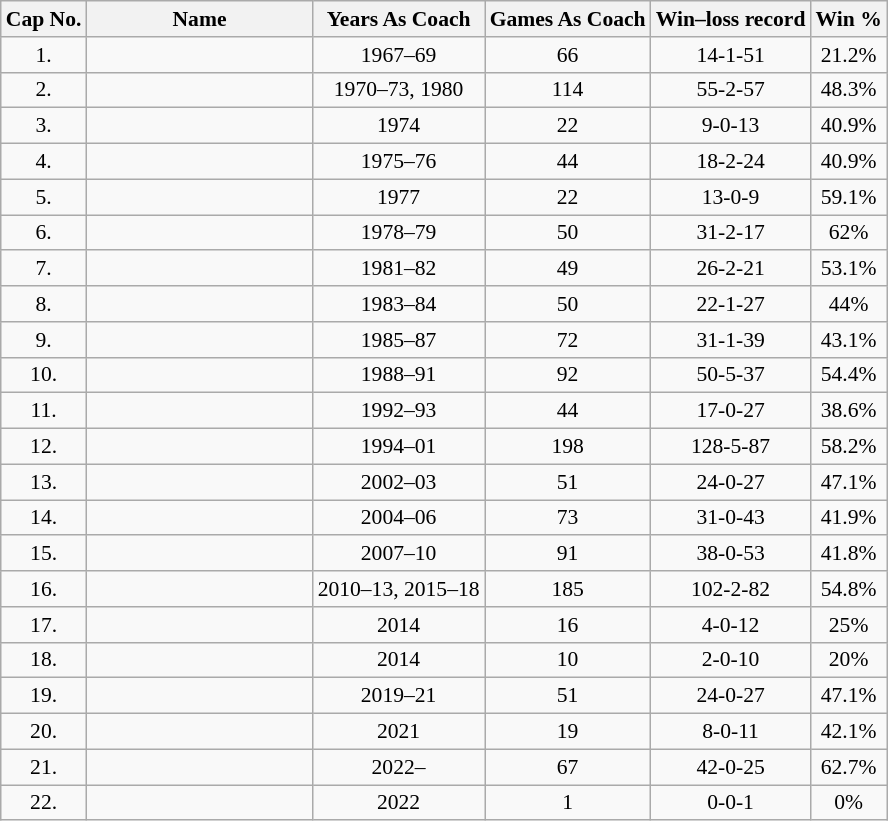<table class="wikitable sortable" style="text-align: center; font-size:90%">
<tr>
<th>Cap No.</th>
<th style="width:10em">Name</th>
<th>Years As Coach</th>
<th>Games As Coach</th>
<th>Win–loss record</th>
<th>Win %</th>
</tr>
<tr>
<td>1.</td>
<td></td>
<td>1967–69</td>
<td>66</td>
<td>14-1-51</td>
<td>21.2%</td>
</tr>
<tr>
<td>2.</td>
<td></td>
<td>1970–73, 1980</td>
<td>114</td>
<td>55-2-57</td>
<td>48.3%</td>
</tr>
<tr>
<td>3.</td>
<td></td>
<td>1974</td>
<td>22</td>
<td>9-0-13</td>
<td>40.9%</td>
</tr>
<tr>
<td>4.</td>
<td></td>
<td>1975–76</td>
<td>44</td>
<td>18-2-24</td>
<td>40.9%</td>
</tr>
<tr>
<td>5.</td>
<td></td>
<td>1977</td>
<td>22</td>
<td>13-0-9</td>
<td>59.1%</td>
</tr>
<tr>
<td>6.</td>
<td></td>
<td>1978–79</td>
<td>50</td>
<td>31-2-17</td>
<td>62%</td>
</tr>
<tr>
<td>7.</td>
<td></td>
<td>1981–82</td>
<td>49</td>
<td>26-2-21</td>
<td>53.1%</td>
</tr>
<tr>
<td>8.</td>
<td></td>
<td>1983–84</td>
<td>50</td>
<td>22-1-27</td>
<td>44%</td>
</tr>
<tr>
<td>9.</td>
<td></td>
<td>1985–87</td>
<td>72</td>
<td>31-1-39</td>
<td>43.1%</td>
</tr>
<tr>
<td>10.</td>
<td></td>
<td>1988–91</td>
<td>92</td>
<td>50-5-37</td>
<td>54.4%</td>
</tr>
<tr>
<td>11.</td>
<td></td>
<td>1992–93</td>
<td>44</td>
<td>17-0-27</td>
<td>38.6%</td>
</tr>
<tr>
<td>12.</td>
<td></td>
<td>1994–01</td>
<td>198</td>
<td>128-5-87</td>
<td>58.2%</td>
</tr>
<tr>
<td>13.</td>
<td></td>
<td>2002–03</td>
<td>51</td>
<td>24-0-27</td>
<td>47.1%</td>
</tr>
<tr>
<td>14.</td>
<td></td>
<td>2004–06</td>
<td>73</td>
<td>31-0-43</td>
<td>41.9%</td>
</tr>
<tr>
<td>15.</td>
<td></td>
<td>2007–10</td>
<td>91</td>
<td>38-0-53</td>
<td>41.8%</td>
</tr>
<tr>
<td>16.</td>
<td></td>
<td>2010–13, 2015–18</td>
<td>185</td>
<td>102-2-82</td>
<td>54.8%</td>
</tr>
<tr>
<td>17.</td>
<td></td>
<td>2014</td>
<td>16</td>
<td>4-0-12</td>
<td>25%</td>
</tr>
<tr>
<td>18.</td>
<td></td>
<td>2014</td>
<td>10</td>
<td>2-0-10</td>
<td>20%</td>
</tr>
<tr>
<td>19.</td>
<td></td>
<td>2019–21</td>
<td>51</td>
<td>24-0-27</td>
<td>47.1%</td>
</tr>
<tr>
<td>20.</td>
<td></td>
<td>2021</td>
<td>19</td>
<td>8-0-11</td>
<td>42.1%</td>
</tr>
<tr>
<td>21.</td>
<td></td>
<td>2022–</td>
<td>67</td>
<td>42-0-25</td>
<td>62.7%</td>
</tr>
<tr>
<td>22.</td>
<td></td>
<td>2022</td>
<td>1</td>
<td>0-0-1</td>
<td>0%</td>
</tr>
</table>
